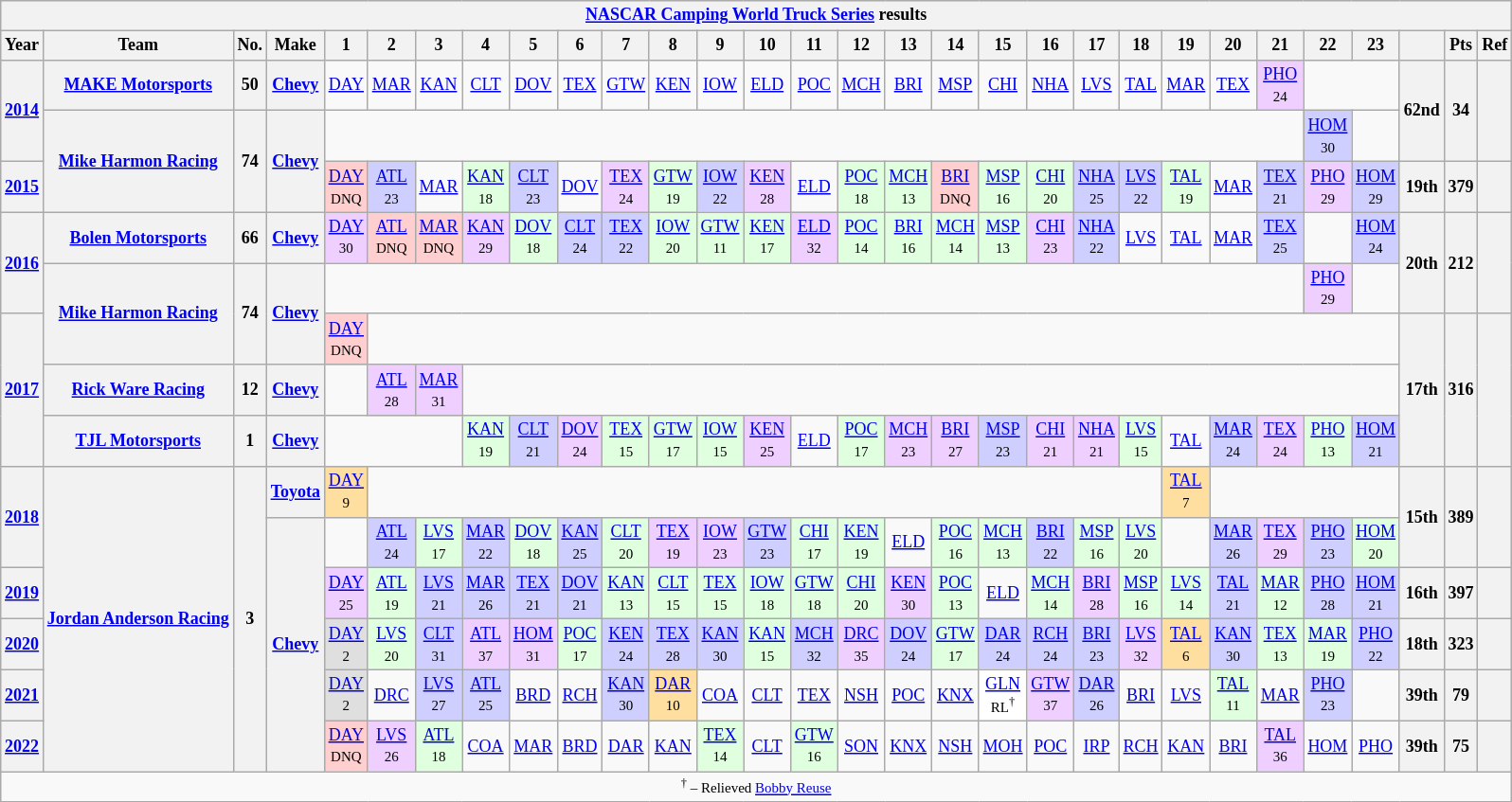<table class="wikitable" style="text-align:center; font-size:75%">
<tr>
<th colspan=45><a href='#'>NASCAR Camping World Truck Series</a> results</th>
</tr>
<tr>
<th>Year</th>
<th>Team</th>
<th>No.</th>
<th>Make</th>
<th>1</th>
<th>2</th>
<th>3</th>
<th>4</th>
<th>5</th>
<th>6</th>
<th>7</th>
<th>8</th>
<th>9</th>
<th>10</th>
<th>11</th>
<th>12</th>
<th>13</th>
<th>14</th>
<th>15</th>
<th>16</th>
<th>17</th>
<th>18</th>
<th>19</th>
<th>20</th>
<th>21</th>
<th>22</th>
<th>23</th>
<th></th>
<th>Pts</th>
<th>Ref</th>
</tr>
<tr>
<th rowspan=2><a href='#'>2014</a></th>
<th><a href='#'>MAKE Motorsports</a></th>
<th>50</th>
<th><a href='#'>Chevy</a></th>
<td><a href='#'>DAY</a></td>
<td><a href='#'>MAR</a></td>
<td><a href='#'>KAN</a></td>
<td><a href='#'>CLT</a></td>
<td><a href='#'>DOV</a></td>
<td><a href='#'>TEX</a></td>
<td><a href='#'>GTW</a></td>
<td><a href='#'>KEN</a></td>
<td><a href='#'>IOW</a></td>
<td><a href='#'>ELD</a></td>
<td><a href='#'>POC</a></td>
<td><a href='#'>MCH</a></td>
<td><a href='#'>BRI</a></td>
<td><a href='#'>MSP</a></td>
<td><a href='#'>CHI</a></td>
<td><a href='#'>NHA</a></td>
<td><a href='#'>LVS</a></td>
<td><a href='#'>TAL</a></td>
<td><a href='#'>MAR</a></td>
<td><a href='#'>TEX</a></td>
<td style="background:#EFCFFF;"><a href='#'>PHO</a><br><small>24</small></td>
<td colspan=2></td>
<th rowspan=2>62nd</th>
<th rowspan=2>34</th>
<th rowspan=2></th>
</tr>
<tr>
<th rowspan=2><a href='#'>Mike Harmon Racing</a></th>
<th rowspan=2>74</th>
<th rowspan=2><a href='#'>Chevy</a></th>
<td colspan=21></td>
<td style="background:#CFCFFF;"><a href='#'>HOM</a><br><small>30</small></td>
<td></td>
</tr>
<tr>
<th><a href='#'>2015</a></th>
<td style="background:#FFCFCF;"><a href='#'>DAY</a><br><small>DNQ</small></td>
<td style="background:#CFCFFF;"><a href='#'>ATL</a><br><small>23</small></td>
<td><a href='#'>MAR</a></td>
<td style="background:#DFFFDF;"><a href='#'>KAN</a><br><small>18</small></td>
<td style="background:#CFCFFF;"><a href='#'>CLT</a><br><small>23</small></td>
<td><a href='#'>DOV</a></td>
<td style="background:#EFCFFF;"><a href='#'>TEX</a><br><small>24</small></td>
<td style="background:#DFFFDF;"><a href='#'>GTW</a><br><small>19</small></td>
<td style="background:#CFCFFF;"><a href='#'>IOW</a><br><small>22</small></td>
<td style="background:#EFCFFF;"><a href='#'>KEN</a><br><small>28</small></td>
<td><a href='#'>ELD</a></td>
<td style="background:#DFFFDF;"><a href='#'>POC</a><br><small>18</small></td>
<td style="background:#DFFFDF;"><a href='#'>MCH</a><br><small>13</small></td>
<td style="background:#FFCFCF;"><a href='#'>BRI</a><br><small>DNQ</small></td>
<td style="background:#DFFFDF;"><a href='#'>MSP</a><br><small>16</small></td>
<td style="background:#DFFFDF;"><a href='#'>CHI</a><br><small>20</small></td>
<td style="background:#CFCFFF;"><a href='#'>NHA</a><br><small>25</small></td>
<td style="background:#CFCFFF;"><a href='#'>LVS</a><br><small>22</small></td>
<td style="background:#DFFFDF;"><a href='#'>TAL</a><br><small>19</small></td>
<td><a href='#'>MAR</a></td>
<td style="background:#CFCFFF;"><a href='#'>TEX</a><br><small>21</small></td>
<td style="background:#EFCFFF;"><a href='#'>PHO</a><br><small>29</small></td>
<td style="background:#CFCFFF;"><a href='#'>HOM</a><br><small>29</small></td>
<th>19th</th>
<th>379</th>
<th></th>
</tr>
<tr>
<th rowspan=2><a href='#'>2016</a></th>
<th><a href='#'>Bolen Motorsports</a></th>
<th>66</th>
<th><a href='#'>Chevy</a></th>
<td style="background:#EFCFFF;"><a href='#'>DAY</a><br><small>30</small></td>
<td style="background:#FFCFCF;"><a href='#'>ATL</a><br><small>DNQ</small></td>
<td style="background:#FFCFCF;"><a href='#'>MAR</a><br><small>DNQ</small></td>
<td style="background:#EFCFFF;"><a href='#'>KAN</a><br><small>29</small></td>
<td style="background:#DFFFDF;"><a href='#'>DOV</a><br><small>18</small></td>
<td style="background:#CFCFFF;"><a href='#'>CLT</a><br><small>24</small></td>
<td style="background:#CFCFFF;"><a href='#'>TEX</a><br><small>22</small></td>
<td style="background:#DFFFDF;"><a href='#'>IOW</a><br><small>20</small></td>
<td style="background:#DFFFDF;"><a href='#'>GTW</a><br><small>11</small></td>
<td style="background:#DFFFDF;"><a href='#'>KEN</a><br><small>17</small></td>
<td style="background:#EFCFFF;"><a href='#'>ELD</a><br><small>32</small></td>
<td style="background:#DFFFDF;"><a href='#'>POC</a><br><small>14</small></td>
<td style="background:#DFFFDF;"><a href='#'>BRI</a><br><small>16</small></td>
<td style="background:#DFFFDF;"><a href='#'>MCH</a><br><small>14</small></td>
<td style="background:#DFFFDF;"><a href='#'>MSP</a><br><small>13</small></td>
<td style="background:#EFCFFF;"><a href='#'>CHI</a><br><small>23</small></td>
<td style="background:#CFCFFF;"><a href='#'>NHA</a><br><small>22</small></td>
<td><a href='#'>LVS</a></td>
<td><a href='#'>TAL</a></td>
<td><a href='#'>MAR</a></td>
<td style="background:#CFCFFF;"><a href='#'>TEX</a><br><small>25</small></td>
<td></td>
<td style="background:#CFCFFF;"><a href='#'>HOM</a><br><small>24</small></td>
<th rowspan=2>20th</th>
<th rowspan=2>212</th>
<th rowspan=2></th>
</tr>
<tr>
<th rowspan=2><a href='#'>Mike Harmon Racing</a></th>
<th rowspan=2>74</th>
<th rowspan=2><a href='#'>Chevy</a></th>
<td colspan=21></td>
<td style="background:#EFCFFF;"><a href='#'>PHO</a><br><small>29</small></td>
<td></td>
</tr>
<tr>
<th rowspan=3><a href='#'>2017</a></th>
<td style="background:#FFCFCF;"><a href='#'>DAY</a><br><small>DNQ</small></td>
<td colspan=22></td>
<th rowspan=3>17th</th>
<th rowspan=3>316</th>
<th rowspan=3></th>
</tr>
<tr>
<th><a href='#'>Rick Ware Racing</a></th>
<th>12</th>
<th><a href='#'>Chevy</a></th>
<td></td>
<td style="background:#EFCFFF;"><a href='#'>ATL</a><br><small>28</small></td>
<td style="background:#EFCFFF;"><a href='#'>MAR</a><br><small>31</small></td>
<td colspan=20></td>
</tr>
<tr>
<th><a href='#'>TJL Motorsports</a></th>
<th>1</th>
<th><a href='#'>Chevy</a></th>
<td colspan=3></td>
<td style="background:#DFFFDF;"><a href='#'>KAN</a><br><small>19</small></td>
<td style="background:#CFCFFF;"><a href='#'>CLT</a><br><small>21</small></td>
<td style="background:#EFCFFF;"><a href='#'>DOV</a><br><small>24</small></td>
<td style="background:#DFFFDF;"><a href='#'>TEX</a><br><small>15</small></td>
<td style="background:#DFFFDF;"><a href='#'>GTW</a><br><small>17</small></td>
<td style="background:#DFFFDF;"><a href='#'>IOW</a><br><small>15</small></td>
<td style="background:#EFCFFF;"><a href='#'>KEN</a><br><small>25</small></td>
<td><a href='#'>ELD</a></td>
<td style="background:#DFFFDF;"><a href='#'>POC</a><br><small>17</small></td>
<td style="background:#EFCFFF;"><a href='#'>MCH</a><br><small>23</small></td>
<td style="background:#EFCFFF;"><a href='#'>BRI</a><br><small>27</small></td>
<td style="background:#CFCFFF;"><a href='#'>MSP</a><br><small>23</small></td>
<td style="background:#EFCFFF;"><a href='#'>CHI</a><br><small>21</small></td>
<td style="background:#EFCFFF;"><a href='#'>NHA</a><br><small>21</small></td>
<td style="background:#DFFFDF;"><a href='#'>LVS</a><br><small>15</small></td>
<td><a href='#'>TAL</a></td>
<td style="background:#CFCFFF;"><a href='#'>MAR</a><br><small>24</small></td>
<td style="background:#EFCFFF;"><a href='#'>TEX</a><br><small>24</small></td>
<td style="background:#DFFFDF;"><a href='#'>PHO</a><br><small>13</small></td>
<td style="background:#CFCFFF;"><a href='#'>HOM</a><br><small>21</small></td>
</tr>
<tr>
<th rowspan=2><a href='#'>2018</a></th>
<th rowspan=6><a href='#'>Jordan Anderson Racing</a></th>
<th rowspan=6>3</th>
<th><a href='#'>Toyota</a></th>
<td style="background:#FFDF9F;"><a href='#'>DAY</a><br><small>9</small></td>
<td colspan=17></td>
<td style="background:#FFDF9F;"><a href='#'>TAL</a><br><small>7</small></td>
<td colspan=4></td>
<th rowspan=2>15th</th>
<th rowspan=2>389</th>
<th rowspan=2></th>
</tr>
<tr>
<th rowspan=5><a href='#'>Chevy</a></th>
<td></td>
<td style="background:#CFCFFF;"><a href='#'>ATL</a><br><small>24</small></td>
<td style="background:#DFFFDF;"><a href='#'>LVS</a><br><small>17</small></td>
<td style="background:#CFCFFF;"><a href='#'>MAR</a><br><small>22</small></td>
<td style="background:#DFFFDF;"><a href='#'>DOV</a><br><small>18</small></td>
<td style="background:#CFCFFF;"><a href='#'>KAN</a><br><small>25</small></td>
<td style="background:#DFFFDF;"><a href='#'>CLT</a><br><small>20</small></td>
<td style="background:#EFCFFF;"><a href='#'>TEX</a><br><small>19</small></td>
<td style="background:#EFCFFF;"><a href='#'>IOW</a><br><small>23</small></td>
<td style="background:#CFCFFF;"><a href='#'>GTW</a><br><small>23</small></td>
<td style="background:#DFFFDF;"><a href='#'>CHI</a><br><small>17</small></td>
<td style="background:#DFFFDF;"><a href='#'>KEN</a><br><small>19</small></td>
<td><a href='#'>ELD</a></td>
<td style="background:#DFFFDF;"><a href='#'>POC</a><br><small>16</small></td>
<td style="background:#DFFFDF;"><a href='#'>MCH</a><br><small>13</small></td>
<td style="background:#CFCFFF;"><a href='#'>BRI</a><br><small>22</small></td>
<td style="background:#DFFFDF;"><a href='#'>MSP</a><br><small>16</small></td>
<td style="background:#DFFFDF;"><a href='#'>LVS</a><br><small>20</small></td>
<td></td>
<td style="background:#CFCFFF;"><a href='#'>MAR</a><br><small>26</small></td>
<td style="background:#EFCFFF;"><a href='#'>TEX</a><br><small>29</small></td>
<td style="background:#CFCFFF;"><a href='#'>PHO</a><br><small>23</small></td>
<td style="background:#DFFFDF;"><a href='#'>HOM</a><br><small>20</small></td>
</tr>
<tr>
<th><a href='#'>2019</a></th>
<td style="background:#EFCFFF;"><a href='#'>DAY</a><br><small>25</small></td>
<td style="background:#DFFFDF;"><a href='#'>ATL</a><br><small>19</small></td>
<td style="background:#CFCFFF;"><a href='#'>LVS</a><br><small>21</small></td>
<td style="background:#CFCFFF;"><a href='#'>MAR</a><br><small>26</small></td>
<td style="background:#CFCFFF;"><a href='#'>TEX</a><br><small>21</small></td>
<td style="background:#CFCFFF;"><a href='#'>DOV</a><br><small>21</small></td>
<td style="background:#DFFFDF;"><a href='#'>KAN</a><br><small>13</small></td>
<td style="background:#DFFFDF;"><a href='#'>CLT</a><br><small>15</small></td>
<td style="background:#DFFFDF;"><a href='#'>TEX</a><br><small>15</small></td>
<td style="background:#DFFFDF;"><a href='#'>IOW</a><br><small>18</small></td>
<td style="background:#DFFFDF;"><a href='#'>GTW</a><br><small>18</small></td>
<td style="background:#DFFFDF;"><a href='#'>CHI</a><br><small>20</small></td>
<td style="background:#EFCFFF;"><a href='#'>KEN</a><br><small>30</small></td>
<td style="background:#DFFFDF;"><a href='#'>POC</a><br><small>13</small></td>
<td><a href='#'>ELD</a></td>
<td style="background:#DFFFDF;"><a href='#'>MCH</a><br><small>14</small></td>
<td style="background:#EFCFFF;"><a href='#'>BRI</a><br><small>28</small></td>
<td style="background:#DFFFDF;"><a href='#'>MSP</a><br><small>16</small></td>
<td style="background:#DFFFDF;"><a href='#'>LVS</a><br><small>14</small></td>
<td style="background:#CFCFFF;"><a href='#'>TAL</a><br><small>21</small></td>
<td style="background:#DFFFDF;"><a href='#'>MAR</a><br><small>12</small></td>
<td style="background:#CFCFFF;"><a href='#'>PHO</a><br><small>28</small></td>
<td style="background:#CFCFFF;"><a href='#'>HOM</a><br><small>21</small></td>
<th>16th</th>
<th>397</th>
<th></th>
</tr>
<tr>
<th><a href='#'>2020</a></th>
<td style="background:#DFDFDF;"><a href='#'>DAY</a><br><small>2</small></td>
<td style="background:#DFFFDF;"><a href='#'>LVS</a><br><small>20</small></td>
<td style="background:#CFCFFF;"><a href='#'>CLT</a><br><small>31</small></td>
<td style="background:#EFCFFF;"><a href='#'>ATL</a><br><small>37</small></td>
<td style="background:#EFCFFF;"><a href='#'>HOM</a><br><small>31</small></td>
<td style="background:#DFFFDF;"><a href='#'>POC</a><br><small>17</small></td>
<td style="background:#CFCFFF;"><a href='#'>KEN</a><br><small>24</small></td>
<td style="background:#CFCFFF;"><a href='#'>TEX</a><br><small>28</small></td>
<td style="background:#CFCFFF;"><a href='#'>KAN</a><br><small>30</small></td>
<td style="background:#DFFFDF;"><a href='#'>KAN</a><br><small>15</small></td>
<td style="background:#CFCFFF;"><a href='#'>MCH</a><br><small>32</small></td>
<td style="background:#EFCFFF;"><a href='#'>DRC</a><br><small>35</small></td>
<td style="background:#CFCFFF;"><a href='#'>DOV</a><br><small>24</small></td>
<td style="background:#DFFFDF;"><a href='#'>GTW</a><br><small>17</small></td>
<td style="background:#CFCFFF;"><a href='#'>DAR</a><br><small>24</small></td>
<td style="background:#CFCFFF;"><a href='#'>RCH</a><br><small>24</small></td>
<td style="background:#CFCFFF;"><a href='#'>BRI</a><br><small>23</small></td>
<td style="background:#EFCFFF;"><a href='#'>LVS</a><br><small>32</small></td>
<td style="background:#FFDF9F;"><a href='#'>TAL</a><br><small>6</small></td>
<td style="background:#CFCFFF;"><a href='#'>KAN</a><br><small>30</small></td>
<td style="background:#DFFFDF;"><a href='#'>TEX</a><br><small>13</small></td>
<td style="background:#DFFFDF;"><a href='#'>MAR</a><br><small>19</small></td>
<td style="background:#CFCFFF;"><a href='#'>PHO</a><br><small>22</small></td>
<th>18th</th>
<th>323</th>
<th></th>
</tr>
<tr>
<th><a href='#'>2021</a></th>
<td style="background:#DFDFDF;"><a href='#'>DAY</a><br><small>2</small></td>
<td><a href='#'>DRC</a></td>
<td style="background:#CFCFFF;"><a href='#'>LVS</a><br><small>27</small></td>
<td style="background:#CFCFFF;"><a href='#'>ATL</a><br><small>25</small></td>
<td><a href='#'>BRD</a></td>
<td><a href='#'>RCH</a></td>
<td style="background:#CFCFFF;"><a href='#'>KAN</a><br><small>30</small></td>
<td style="background:#FFDF9F;"><a href='#'>DAR</a><br><small>10</small></td>
<td><a href='#'>COA</a></td>
<td style="background:#;"><a href='#'>CLT</a><br><small></small></td>
<td style="background:#;"><a href='#'>TEX</a><br><small></small></td>
<td><a href='#'>NSH</a></td>
<td><a href='#'>POC</a></td>
<td><a href='#'>KNX</a></td>
<td style="background:#FFFFFF;"><a href='#'>GLN</a><br><small>RL<sup>†</sup></small></td>
<td style="background:#EFCFFF;"><a href='#'>GTW</a><br><small>37</small></td>
<td style="background:#CFCFFF;"><a href='#'>DAR</a><br><small>26</small></td>
<td><a href='#'>BRI</a></td>
<td><a href='#'>LVS</a></td>
<td style="background:#DFFFDF;"><a href='#'>TAL</a><br><small>11</small></td>
<td><a href='#'>MAR</a></td>
<td style="background:#CFCFFF;"><a href='#'>PHO</a><br><small>23</small></td>
<td></td>
<th>39th</th>
<th>79</th>
<th></th>
</tr>
<tr>
<th><a href='#'>2022</a></th>
<td style="background:#FFCFCF;"><a href='#'>DAY</a><br><small>DNQ</small></td>
<td style="background:#EFCFFF;"><a href='#'>LVS</a><br><small>26</small></td>
<td style="background:#DFFFDF;"><a href='#'>ATL</a><br><small>18</small></td>
<td><a href='#'>COA</a></td>
<td><a href='#'>MAR</a></td>
<td><a href='#'>BRD</a></td>
<td><a href='#'>DAR</a></td>
<td><a href='#'>KAN</a></td>
<td style="background:#DFFFDF;"><a href='#'>TEX</a><br><small>14</small></td>
<td><a href='#'>CLT</a></td>
<td style="background:#DFFFDF;"><a href='#'>GTW</a><br><small>16</small></td>
<td><a href='#'>SON</a></td>
<td><a href='#'>KNX</a></td>
<td><a href='#'>NSH</a></td>
<td><a href='#'>MOH</a></td>
<td><a href='#'>POC</a></td>
<td><a href='#'>IRP</a></td>
<td><a href='#'>RCH</a></td>
<td><a href='#'>KAN</a></td>
<td><a href='#'>BRI</a></td>
<td style="background:#EFCFFF;"><a href='#'>TAL</a><br><small>36</small></td>
<td><a href='#'>HOM</a></td>
<td><a href='#'>PHO</a></td>
<th>39th</th>
<th>75</th>
<th></th>
</tr>
<tr>
<td colspan=43><small><sup>†</sup> – Relieved <a href='#'>Bobby Reuse</a></small></td>
</tr>
</table>
